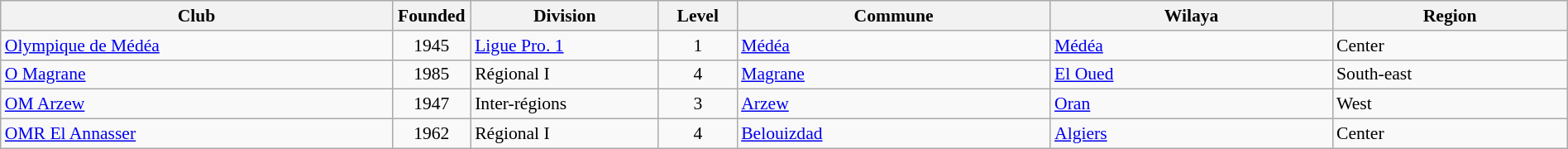<table class="wikitable sortable" width=100% style="font-size:90%">
<tr>
<th width=25%>Club</th>
<th width=5%>Founded</th>
<th width=12%>Division</th>
<th width=5%>Level</th>
<th width=20%>Commune</th>
<th width=18%>Wilaya</th>
<th width=18%>Region</th>
</tr>
<tr>
<td><a href='#'>Olympique de Médéa</a></td>
<td align=center>1945</td>
<td><a href='#'>Ligue Pro. 1</a></td>
<td align=center>1</td>
<td><a href='#'>Médéa</a></td>
<td><a href='#'>Médéa</a></td>
<td>Center</td>
</tr>
<tr>
<td><a href='#'>O Magrane</a></td>
<td align=center>1985</td>
<td>Régional I</td>
<td align=center>4</td>
<td><a href='#'>Magrane</a></td>
<td><a href='#'>El Oued</a></td>
<td>South-east</td>
</tr>
<tr>
<td><a href='#'>OM Arzew</a></td>
<td align=center>1947</td>
<td>Inter-régions</td>
<td align=center>3</td>
<td><a href='#'>Arzew</a></td>
<td><a href='#'>Oran</a></td>
<td>West</td>
</tr>
<tr>
<td><a href='#'>OMR El Annasser</a></td>
<td align=center>1962</td>
<td>Régional I</td>
<td align=center>4</td>
<td><a href='#'>Belouizdad</a></td>
<td><a href='#'>Algiers</a></td>
<td>Center</td>
</tr>
</table>
